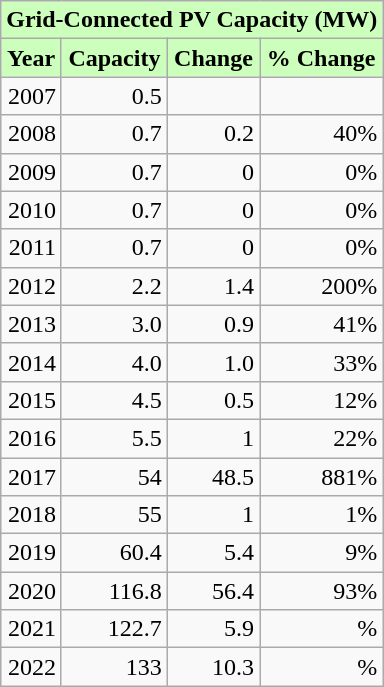<table class="wikitable" style="text-align:right;">
<tr>
<th colspan="4" style="background-color: #cfb;">Grid-Connected PV Capacity (MW)</th>
</tr>
<tr>
<th style="background-color: #cfb;">Year</th>
<th style="background-color: #cfb;">Capacity</th>
<th style="background-color: #cfb;">Change</th>
<th style="background-color: #cfb;">% Change</th>
</tr>
<tr>
<td>2007</td>
<td>0.5</td>
<td></td>
<td></td>
</tr>
<tr>
<td>2008</td>
<td>0.7</td>
<td>0.2</td>
<td>40%</td>
</tr>
<tr>
<td>2009</td>
<td>0.7</td>
<td>0</td>
<td>0%</td>
</tr>
<tr>
<td>2010</td>
<td>0.7</td>
<td>0</td>
<td>0%</td>
</tr>
<tr>
<td>2011</td>
<td>0.7</td>
<td>0</td>
<td>0%</td>
</tr>
<tr>
<td>2012</td>
<td>2.2</td>
<td>1.4</td>
<td>200%</td>
</tr>
<tr>
<td>2013</td>
<td>3.0</td>
<td>0.9</td>
<td>41%</td>
</tr>
<tr>
<td>2014</td>
<td>4.0</td>
<td>1.0</td>
<td>33%</td>
</tr>
<tr>
<td>2015</td>
<td>4.5</td>
<td>0.5</td>
<td>12%</td>
</tr>
<tr>
<td>2016</td>
<td>5.5</td>
<td>1</td>
<td>22%</td>
</tr>
<tr>
<td>2017</td>
<td>54</td>
<td>48.5</td>
<td>881%</td>
</tr>
<tr>
<td>2018</td>
<td>55</td>
<td>1</td>
<td>1%</td>
</tr>
<tr>
<td>2019</td>
<td>60.4</td>
<td>5.4</td>
<td>9%</td>
</tr>
<tr>
<td>2020</td>
<td>116.8</td>
<td>56.4</td>
<td>93%</td>
</tr>
<tr>
<td>2021</td>
<td>122.7</td>
<td>5.9</td>
<td>%</td>
</tr>
<tr>
<td>2022</td>
<td>133</td>
<td>10.3</td>
<td>%</td>
</tr>
</table>
